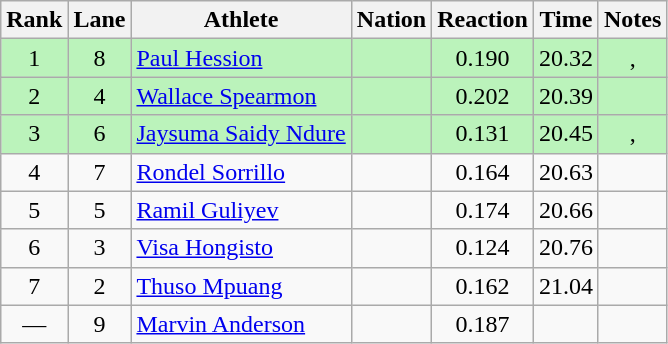<table class="wikitable sortable" style="text-align:center">
<tr>
<th>Rank</th>
<th>Lane</th>
<th>Athlete</th>
<th>Nation</th>
<th>Reaction</th>
<th>Time</th>
<th>Notes</th>
</tr>
<tr bgcolor=bbf3bb>
<td>1</td>
<td>8</td>
<td align=left><a href='#'>Paul Hession</a></td>
<td align=left></td>
<td>0.190</td>
<td>20.32</td>
<td>, </td>
</tr>
<tr bgcolor=bbf3bb>
<td>2</td>
<td>4</td>
<td align=left><a href='#'>Wallace Spearmon</a></td>
<td align=left></td>
<td>0.202</td>
<td>20.39</td>
<td></td>
</tr>
<tr bgcolor=bbf3bb>
<td>3</td>
<td>6</td>
<td align=left><a href='#'>Jaysuma Saidy Ndure</a></td>
<td align=left></td>
<td>0.131</td>
<td>20.45</td>
<td>, </td>
</tr>
<tr>
<td>4</td>
<td>7</td>
<td align=left><a href='#'>Rondel Sorrillo</a></td>
<td align=left></td>
<td>0.164</td>
<td>20.63</td>
<td></td>
</tr>
<tr>
<td>5</td>
<td>5</td>
<td align=left><a href='#'>Ramil Guliyev</a></td>
<td align=left></td>
<td>0.174</td>
<td>20.66</td>
<td><strong></strong></td>
</tr>
<tr>
<td>6</td>
<td>3</td>
<td align=left><a href='#'>Visa Hongisto</a></td>
<td align=left></td>
<td>0.124</td>
<td>20.76</td>
<td></td>
</tr>
<tr>
<td>7</td>
<td>2</td>
<td align=left><a href='#'>Thuso Mpuang</a></td>
<td align=left></td>
<td>0.162</td>
<td>21.04</td>
<td></td>
</tr>
<tr>
<td data-sort-value=8>—</td>
<td>9</td>
<td align=left><a href='#'>Marvin Anderson</a></td>
<td align=left></td>
<td>0.187</td>
<td data-sort-value=99.99></td>
<td></td>
</tr>
</table>
